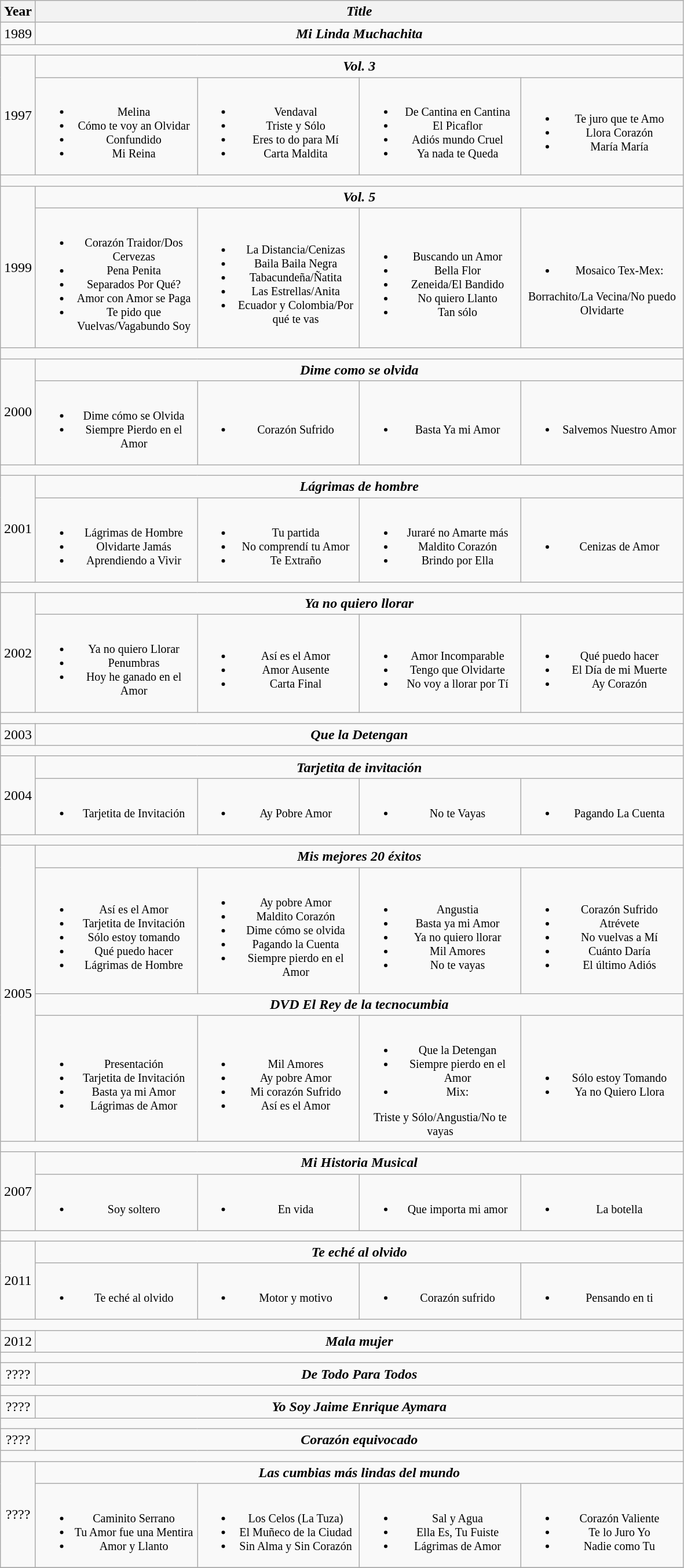<table class="wikitable">
<tr>
<th width="33">Year</th>
<th colspan=4><em>Title</em></th>
</tr>
<tr>
<td align="center" rowspan=1>1989</td>
<td colspan=4 align="center"><strong><em>Mi Linda Muchachita</em></strong></td>
</tr>
<tr>
<td colspan=5 height="5"></td>
</tr>
<tr>
<td align="center" rowspan=2>1997</td>
<td colspan=4 align="center"><strong><em>Vol. 3</em></strong></td>
</tr>
<tr style="font-size:smaller;">
<td width="180" align="center"><br><ul><li>Melina</li><li>Cómo te voy an Olvidar</li><li>Confundido</li><li>Mi Reina</li></ul></td>
<td width="180" align="center"><br><ul><li>Vendaval</li><li>Triste y Sólo</li><li>Eres to do para Mí</li><li>Carta Maldita</li></ul></td>
<td width="180" align="center"><br><ul><li>De Cantina en Cantina</li><li>El Picaflor</li><li>Adiós mundo Cruel</li><li>Ya nada te Queda</li></ul></td>
<td width="180" align="center"><br><ul><li>Te juro que te Amo</li><li>Llora Corazón</li><li>María María</li></ul></td>
</tr>
<tr>
<td colspan=5 height="5"></td>
</tr>
<tr>
<td align="center" rowspan=2>1999</td>
<td colspan=4 align="center"><strong><em>Vol. 5</em></strong></td>
</tr>
<tr style="font-size:smaller;">
<td width="180" align="center"><br><ul><li>Corazón Traidor/Dos Cervezas</li><li>Pena Penita</li><li>Separados Por Qué?</li><li>Amor con Amor se Paga</li><li>Te pido que Vuelvas/Vagabundo Soy</li></ul></td>
<td width="180" align="center"><br><ul><li>La Distancia/Cenizas</li><li>Baila Baila Negra</li><li>Tabacundeña/Ñatita</li><li>Las Estrellas/Anita</li><li>Ecuador y Colombia/Por qué te vas</li></ul></td>
<td width="180" align="center"><br><ul><li>Buscando un Amor</li><li>Bella Flor</li><li>Zeneida/El Bandido</li><li>No quiero Llanto</li><li>Tan sólo</li></ul></td>
<td width="180" align="center"><br><ul><li>Mosaico Tex-Mex:</li></ul>Borrachito/La Vecina/No puedo Olvidarte</td>
</tr>
<tr>
<td colspan=5 height="5"></td>
</tr>
<tr>
<td align="center" rowspan=2>2000</td>
<td colspan=4 align="center"><strong><em>Dime como se olvida</em></strong></td>
</tr>
<tr style="font-size:smaller;">
<td width="180" align="center"><br><ul><li>Dime cómo se Olvida</li><li>Siempre Pierdo en el Amor</li></ul></td>
<td width="180" align="center"><br><ul><li>Corazón Sufrido</li></ul></td>
<td width="180" align="center"><br><ul><li>Basta Ya mi Amor</li></ul></td>
<td width="180" align="center"><br><ul><li>Salvemos Nuestro Amor</li></ul></td>
</tr>
<tr>
<td colspan=5 height="5"></td>
</tr>
<tr>
<td align="center" rowspan=2>2001</td>
<td colspan=4 align="center"><strong><em>Lágrimas de hombre</em></strong></td>
</tr>
<tr style="font-size:smaller;">
<td width="180" align="center"><br><ul><li>Lágrimas de Hombre</li><li>Olvidarte Jamás</li><li>Aprendiendo a Vivir</li></ul></td>
<td width="180" align="center"><br><ul><li>Tu partida</li><li>No comprendí tu Amor</li><li>Te Extraño</li></ul></td>
<td width="180" align="center"><br><ul><li>Juraré no Amarte más</li><li>Maldito Corazón</li><li>Brindo por Ella</li></ul></td>
<td width="180" align="center"><br><ul><li>Cenizas de Amor</li></ul></td>
</tr>
<tr>
<td colspan=5 height="5"></td>
</tr>
<tr>
<td align="center" rowspan=2>2002</td>
<td colspan=4 align="center"><strong><em>Ya no quiero llorar</em></strong></td>
</tr>
<tr style="font-size:smaller;">
<td width="180" align="center"><br><ul><li>Ya no quiero Llorar</li><li>Penumbras</li><li>Hoy he ganado en el Amor</li></ul></td>
<td width="180" align="center"><br><ul><li>Así es el Amor</li><li>Amor Ausente</li><li>Carta Final</li></ul></td>
<td width="180" align="center"><br><ul><li>Amor Incomparable</li><li>Tengo que Olvidarte</li><li>No voy a llorar por Tí</li></ul></td>
<td width="180" align="center"><br><ul><li>Qué puedo hacer</li><li>El Día de mi Muerte</li><li>Ay Corazón</li></ul></td>
</tr>
<tr>
<td colspan=5 height="5"></td>
</tr>
<tr>
<td align="center" rowspan=1>2003</td>
<td colspan=4 align="center"><strong><em>Que la Detengan</em></strong></td>
</tr>
<tr>
<td colspan=5 height="5"></td>
</tr>
<tr>
<td align="center" rowspan=2>2004</td>
<td colspan=4 align="center"><strong><em>Tarjetita de invitación</em></strong></td>
</tr>
<tr style="font-size:smaller;">
<td width="180" align="center"><br><ul><li>Tarjetita de Invitación</li></ul></td>
<td width="180" align="center"><br><ul><li>Ay Pobre Amor</li></ul></td>
<td width="180" align="center"><br><ul><li>No te Vayas</li></ul></td>
<td width="180" align="center"><br><ul><li>Pagando La Cuenta</li></ul></td>
</tr>
<tr>
<td colspan=5 height="5"></td>
</tr>
<tr>
<td align="center" rowspan=4>2005</td>
<td colspan=4 align="center"><strong><em>Mis mejores 20 éxitos</em></strong></td>
</tr>
<tr style="font-size:smaller;">
<td width="180" align="center"><br><ul><li>Así es el Amor</li><li>Tarjetita de Invitación</li><li>Sólo estoy tomando</li><li>Qué puedo hacer</li><li>Lágrimas de Hombre</li></ul></td>
<td width="180" align="center"><br><ul><li>Ay pobre Amor</li><li>Maldito Corazón</li><li>Dime cómo se olvida</li><li>Pagando la Cuenta</li><li>Siempre pierdo en el Amor</li></ul></td>
<td width="180" align="center"><br><ul><li>Angustia</li><li>Basta ya mi Amor</li><li>Ya no quiero llorar</li><li>Mil Amores</li><li>No te vayas</li></ul></td>
<td width="180" align="center"><br><ul><li>Corazón Sufrido</li><li>Atrévete</li><li>No vuelvas a Mí</li><li>Cuánto Daría</li><li>El último Adiós</li></ul></td>
</tr>
<tr ;">
<td colspan=4 align="center"><strong><em>DVD El Rey de la tecnocumbia</em></strong></td>
</tr>
<tr style="font-size:smaller;">
<td width="180" align="center"><br><ul><li>Presentación</li><li>Tarjetita de Invitación</li><li>Basta ya mi Amor</li><li>Lágrimas de Amor</li></ul></td>
<td width="180" align="center"><br><ul><li>Mil Amores</li><li>Ay pobre Amor</li><li>Mi corazón Sufrido</li><li>Así es el Amor</li></ul></td>
<td width="180" align="center"><br><ul><li>Que la Detengan</li><li>Siempre pierdo en el Amor</li><li>Mix:</li></ul>Triste y Sólo/Angustia/No te vayas</td>
<td width="30" align="center"><br><ul><li>Sólo estoy Tomando</li><li>Ya no Quiero Llora</li></ul></td>
</tr>
<tr>
<td colspan=5 height="5"></td>
</tr>
<tr>
<td align="center" rowspan=2>2007</td>
<td colspan=4 align="center"><strong><em>Mi Historia Musical</em></strong></td>
</tr>
<tr style="font-size:smaller;">
<td width="180" align="center"><br><ul><li>Soy soltero</li></ul></td>
<td width="180" align="center"><br><ul><li>En vida</li></ul></td>
<td width="180" align="center"><br><ul><li>Que importa mi amor</li></ul></td>
<td width="180" align="center"><br><ul><li>La botella</li></ul></td>
</tr>
<tr>
<td colspan=5 height="5"></td>
</tr>
<tr>
<td align="center" rowspan=2>2011</td>
<td colspan=4 align="center"><strong><em>Te eché al olvido</em></strong></td>
</tr>
<tr style="font-size:smaller;">
<td width="180" align="center"><br><ul><li>Te eché al olvido</li></ul></td>
<td width="180" align="center"><br><ul><li>Motor y motivo</li></ul></td>
<td width="180" align="center"><br><ul><li>Corazón sufrido</li></ul></td>
<td width="180" align="center"><br><ul><li>Pensando en ti</li></ul></td>
</tr>
<tr>
<td colspan=5 height="5"></td>
</tr>
<tr>
<td align="center" rowspan=1>2012</td>
<td colspan=4 align="center"><strong><em>Mala mujer</em></strong></td>
</tr>
<tr>
<td colspan=5 height="5"></td>
</tr>
<tr>
<td align="center" rowspan=1>????</td>
<td colspan=4 align="center"><strong><em>De Todo Para Todos</em></strong></td>
</tr>
<tr>
<td colspan=5 height="5"></td>
</tr>
<tr>
<td align="center" rowspan=1>????</td>
<td colspan=4 align="center"><strong><em>Yo Soy Jaime Enrique Aymara</em></strong></td>
</tr>
<tr>
<td colspan=5 height="5"></td>
</tr>
<tr>
<td align="center" rowspan=1>????</td>
<td colspan=4 align="center"><strong><em>Corazón equivocado</em></strong></td>
</tr>
<tr>
<td colspan=5 height="5"></td>
</tr>
<tr>
<td align="center" rowspan=2>????</td>
<td colspan=4 align="center"><strong><em>Las cumbias más lindas del mundo</em></strong></td>
</tr>
<tr style="font-size:smaller;">
<td width="180" align="center"><br><ul><li>Caminito Serrano</li><li>Tu Amor fue una Mentira</li><li>Amor y Llanto</li></ul></td>
<td width="180" align="center"><br><ul><li>Los Celos (La Tuza)</li><li>El Muñeco de la Ciudad</li><li>Sin Alma y Sin Corazón</li></ul></td>
<td width="180" align="center"><br><ul><li>Sal y Agua</li><li>Ella Es, Tu Fuiste</li><li>Lágrimas de Amor</li></ul></td>
<td width="180" align="center"><br><ul><li>Corazón Valiente</li><li>Te lo Juro Yo</li><li>Nadie como Tu</li></ul></td>
</tr>
<tr>
</tr>
</table>
